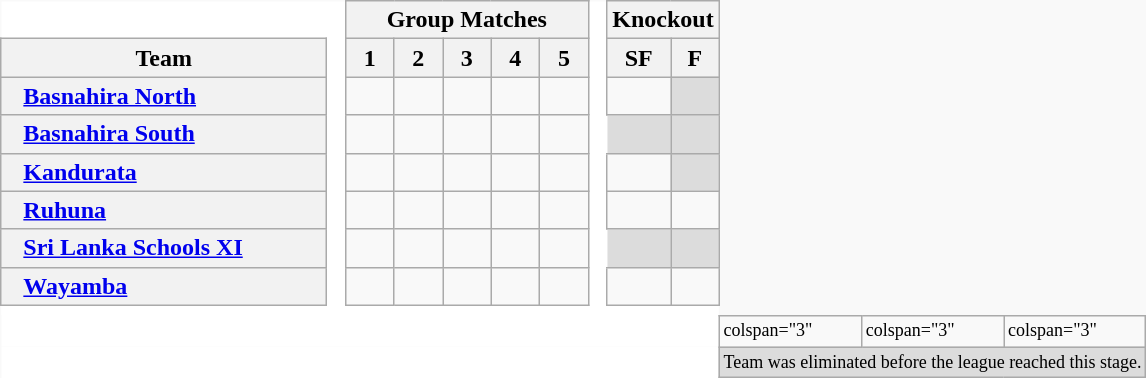<table class="wikitable" style="border:none">
<tr>
<td colspan="2" style="background:white; border:none"></td>
<td rowspan="8"  style="width:5px;; border:none; background:white;"></td>
<th colspan="5"><span>Group Matches</span></th>
<td rowspan="8"  style="width:5px;; border:none; background:white;"></td>
<th colspan="2"><span>Knockout</span></th>
</tr>
<tr>
<th colspan="2" style="width:210px; vertical-align:center;">Team</th>
<th width=25>1</th>
<th width=25>2</th>
<th width=25>3</th>
<th width=25>4</th>
<th width=25>5</th>
<th><span>SF</span></th>
<th width=25><span>F</span></th>
</tr>
<tr>
<th style="width:5px; border-right:none"></th>
<th style="text-align:left; border-left:none"><a href='#'>Basnahira North</a></th>
<td></td>
<td></td>
<td></td>
<td></td>
<td></td>
<td></td>
<td style="background:#dcdcdc; border-left:none"></td>
</tr>
<tr>
<th style="width:5px; border-right:none"></th>
<th style="text-align:left; border-left:none"><a href='#'>Basnahira South</a></th>
<td></td>
<td></td>
<td></td>
<td></td>
<td></td>
<td style="background:#dcdcdc; border-left:none"></td>
<td style="background:#dcdcdc; border-left:none"></td>
</tr>
<tr>
<th style="width:5px; border-right:none"></th>
<th style="text-align:left; border-left:none"><a href='#'>Kandurata</a></th>
<td></td>
<td></td>
<td></td>
<td></td>
<td></td>
<td></td>
<td style="background:#dcdcdc; border-left:none"></td>
</tr>
<tr>
<th style="width:5px; border-right:none"></th>
<th style="text-align:left; border-left:none"><a href='#'>Ruhuna</a></th>
<td></td>
<td></td>
<td></td>
<td></td>
<td></td>
<td></td>
<td></td>
</tr>
<tr>
<th style="width:5px; border-right:none"></th>
<th style="text-align:left; border-left:none"><a href='#'>Sri Lanka Schools XI</a></th>
<td></td>
<td></td>
<td></td>
<td></td>
<td></td>
<td style="background:#dcdcdc; border-left:none"></td>
<td style="background:#dcdcdc; border-left:none"></td>
</tr>
<tr>
<th style="width:5px; border-right:none"></th>
<th style="text-align:left; border-left:none"><a href='#'>Wayamba</a></th>
<td></td>
<td></td>
<td></td>
<td></td>
<td></td>
<td></td>
<td></td>
</tr>
<tr style="background:white; background:white;">
<td colspan="2" style="background:white; border:none"></td>
<td style="background:white; border:none;"></td>
<td colspan="5" style="background:white; border:none"></td>
<td style="background:white; border:none;"></td>
<td colspan="2" style="background:white; border:none"></td>
</tr>
<tr style="font-size:75%">
<td colspan="11" style="background:white; border:none; vertical-align:center"><br></td>
<td>colspan="3" </td>
<td>colspan="3" </td>
<td>colspan="3" </td>
</tr>
<tr style="font-size:75%">
<td colspan="11" style="background:white; border:none; vertical-align:top"><br></td>
<td colspan="9" style="background:#dcdcdc; text-align:center; vertical-align:center">Team was eliminated before the league reached this stage.</td>
</tr>
</table>
